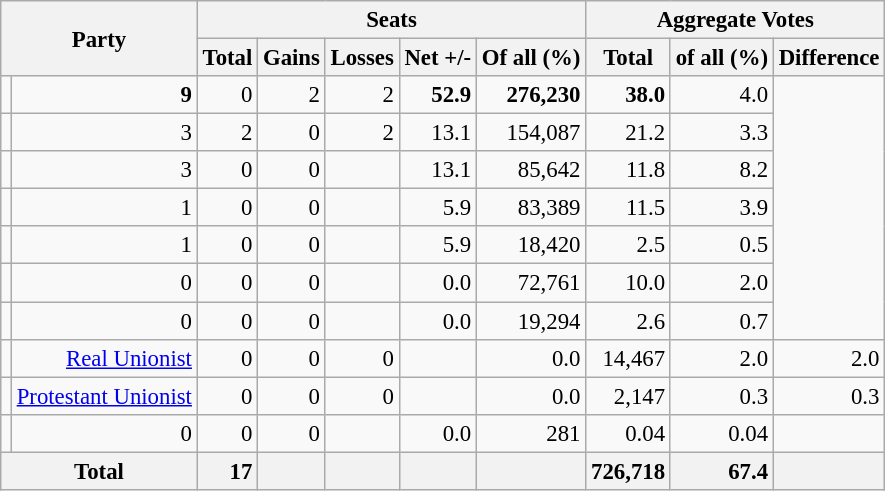<table class="wikitable sortable" style="text-align:right; font-size:95%;">
<tr>
<th colspan="2" rowspan="2">Party</th>
<th colspan="5">Seats</th>
<th colspan="3">Aggregate Votes</th>
</tr>
<tr>
<th>Total</th>
<th>Gains</th>
<th>Losses</th>
<th>Net +/-</th>
<th>Of all (%)</th>
<th>Total</th>
<th>of all (%)</th>
<th>Difference</th>
</tr>
<tr>
<td></td>
<td><strong>9</strong></td>
<td>0</td>
<td>2</td>
<td>2</td>
<td><strong>52.9</strong></td>
<td><strong>276,230</strong></td>
<td><strong>38.0</strong></td>
<td>4.0</td>
</tr>
<tr>
<td></td>
<td>3</td>
<td>2</td>
<td>0</td>
<td> 2</td>
<td>13.1</td>
<td>154,087</td>
<td>21.2</td>
<td>3.3</td>
</tr>
<tr>
<td></td>
<td>3</td>
<td>0</td>
<td>0</td>
<td></td>
<td>13.1</td>
<td>85,642</td>
<td>11.8</td>
<td>8.2</td>
</tr>
<tr>
<td></td>
<td>1</td>
<td>0</td>
<td>0</td>
<td></td>
<td>5.9</td>
<td>83,389</td>
<td>11.5</td>
<td>3.9</td>
</tr>
<tr>
<td></td>
<td>1</td>
<td>0</td>
<td>0</td>
<td></td>
<td>5.9</td>
<td>18,420</td>
<td>2.5</td>
<td>0.5</td>
</tr>
<tr>
<td></td>
<td>0</td>
<td>0</td>
<td>0</td>
<td></td>
<td>0.0</td>
<td>72,761</td>
<td>10.0</td>
<td>2.0</td>
</tr>
<tr>
<td></td>
<td>0</td>
<td>0</td>
<td>0</td>
<td></td>
<td>0.0</td>
<td>19,294</td>
<td>2.6</td>
<td>0.7</td>
</tr>
<tr>
<td></td>
<td><a href='#'>Real Unionist</a></td>
<td>0</td>
<td>0</td>
<td>0</td>
<td></td>
<td>0.0</td>
<td>14,467</td>
<td>2.0</td>
<td>2.0</td>
</tr>
<tr>
<td></td>
<td><a href='#'>Protestant Unionist</a></td>
<td>0</td>
<td>0</td>
<td>0</td>
<td></td>
<td>0.0</td>
<td>2,147</td>
<td>0.3</td>
<td>0.3</td>
</tr>
<tr>
<td></td>
<td>0</td>
<td>0</td>
<td>0</td>
<td></td>
<td>0.0</td>
<td>281</td>
<td>0.04</td>
<td>0.04</td>
</tr>
<tr class="sortbottom">
<th colspan="2" style="background:#f2f2f2"><strong>Total</strong></th>
<td style="background:#f2f2f2;"><strong>17</strong></td>
<td style="background:#f2f2f2;"></td>
<td style="background:#f2f2f2;"></td>
<td style="background:#f2f2f2;"></td>
<td style="background:#f2f2f2;"></td>
<td style="background:#f2f2f2;"><strong>726,718</strong></td>
<td style="background:#f2f2f2;"><strong>67.4</strong></td>
<td style="background:#f2f2f2;"></td>
</tr>
</table>
